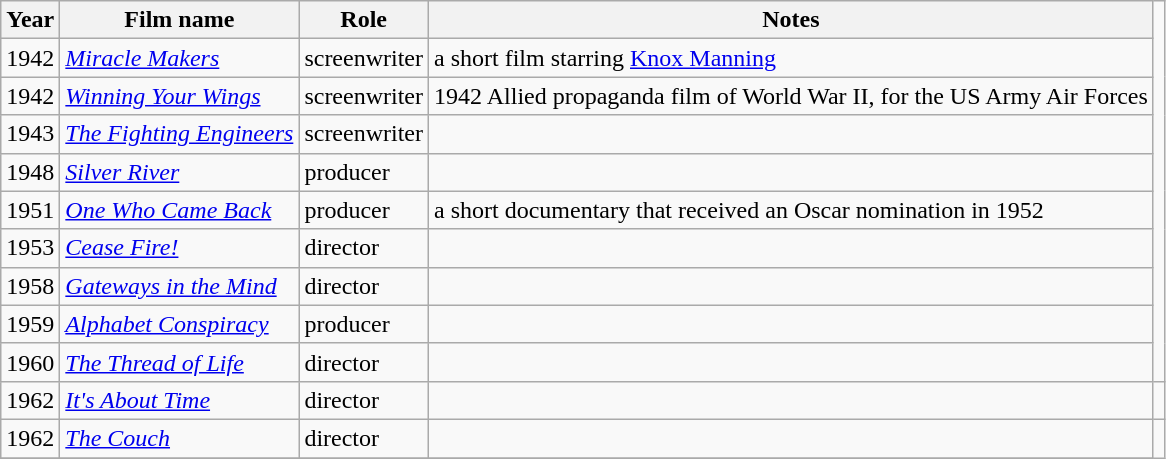<table class="wikitable sortable">
<tr>
<th>Year</th>
<th>Film name</th>
<th>Role</th>
<th>Notes</th>
</tr>
<tr>
<td>1942</td>
<td><em><a href='#'>Miracle Makers</a></em></td>
<td>screenwriter</td>
<td>a short film starring <a href='#'>Knox Manning</a></td>
</tr>
<tr>
<td>1942</td>
<td><em><a href='#'>Winning Your Wings</a></em></td>
<td>screenwriter</td>
<td>1942 Allied propaganda film of World War II, for the US Army Air Forces</td>
</tr>
<tr>
<td>1943</td>
<td><em><a href='#'>The Fighting Engineers</a></em></td>
<td>screenwriter</td>
<td></td>
</tr>
<tr>
<td>1948</td>
<td><em><a href='#'>Silver River</a></em></td>
<td>producer</td>
<td></td>
</tr>
<tr>
<td>1951</td>
<td><em><a href='#'>One Who Came Back</a></em></td>
<td>producer</td>
<td>a short documentary that received an Oscar nomination in 1952</td>
</tr>
<tr>
<td>1953</td>
<td><em><a href='#'>Cease Fire!</a></em></td>
<td>director</td>
<td></td>
</tr>
<tr>
<td>1958</td>
<td><em><a href='#'>Gateways in the Mind</a></em></td>
<td>director</td>
<td></td>
</tr>
<tr>
<td>1959</td>
<td><em><a href='#'>Alphabet Conspiracy</a></em></td>
<td>producer</td>
<td></td>
</tr>
<tr>
<td>1960</td>
<td><em><a href='#'>The Thread of Life</a></em></td>
<td>director</td>
<td></td>
</tr>
<tr>
<td>1962</td>
<td><em><a href='#'>It's About Time</a></em></td>
<td>director</td>
<td></td>
<td></td>
</tr>
<tr>
<td>1962</td>
<td><em><a href='#'>The Couch</a></em></td>
<td>director</td>
<td></td>
</tr>
<tr>
</tr>
</table>
